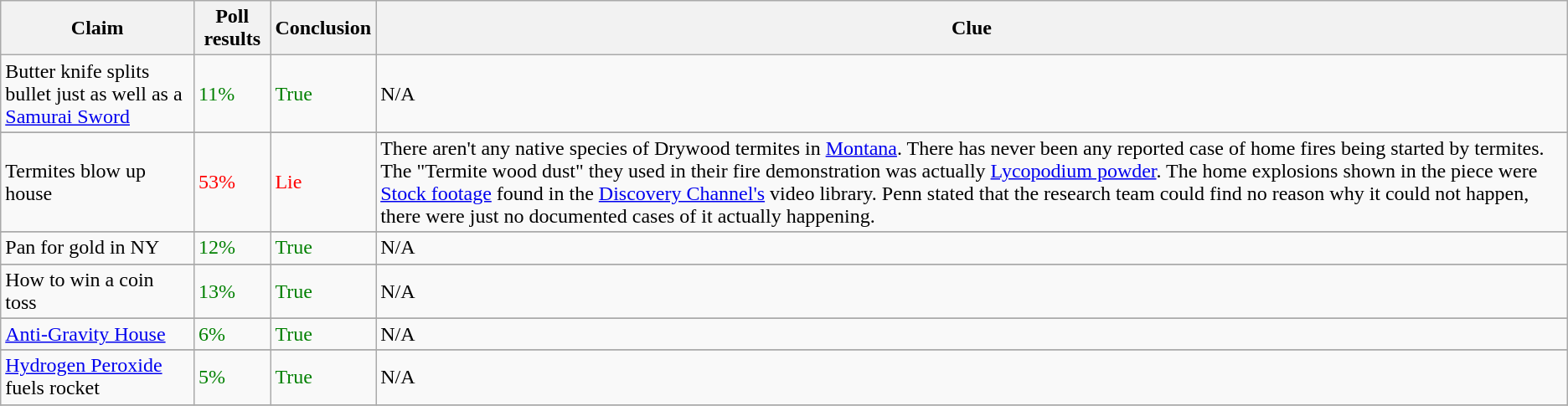<table class="wikitable">
<tr>
<th>Claim</th>
<th>Poll results</th>
<th>Conclusion</th>
<th>Clue</th>
</tr>
<tr>
<td>Butter knife splits bullet just as well as a <a href='#'>Samurai Sword</a></td>
<td style="color:green">11%</td>
<td style="color:green">True</td>
<td>N/A</td>
</tr>
<tr>
</tr>
<tr>
<td>Termites blow up house</td>
<td style="color:red">53%</td>
<td style="color:red">Lie</td>
<td>There aren't any native species of Drywood termites in <a href='#'>Montana</a>. There has never been any reported case of home fires being started by termites. The "Termite wood dust" they used in their fire demonstration was actually <a href='#'>Lycopodium powder</a>. The home explosions shown in the piece were <a href='#'>Stock footage</a> found in the <a href='#'>Discovery Channel's</a> video library.  Penn stated that the research team could find no reason why it could not happen, there were just no documented cases of it actually happening.</td>
</tr>
<tr>
</tr>
<tr>
<td>Pan for gold in NY</td>
<td style="color:green">12%</td>
<td style="color:green">True</td>
<td>N/A</td>
</tr>
<tr>
</tr>
<tr>
<td>How to win a coin toss</td>
<td style="color:green">13%</td>
<td style="color:green">True</td>
<td>N/A</td>
</tr>
<tr>
</tr>
<tr>
<td><a href='#'>Anti-Gravity House</a></td>
<td style="color:green">6%</td>
<td style="color:green">True</td>
<td>N/A</td>
</tr>
<tr>
</tr>
<tr>
<td><a href='#'>Hydrogen Peroxide</a> fuels rocket</td>
<td style="color:green">5%</td>
<td style="color:green">True</td>
<td>N/A</td>
</tr>
<tr>
</tr>
</table>
